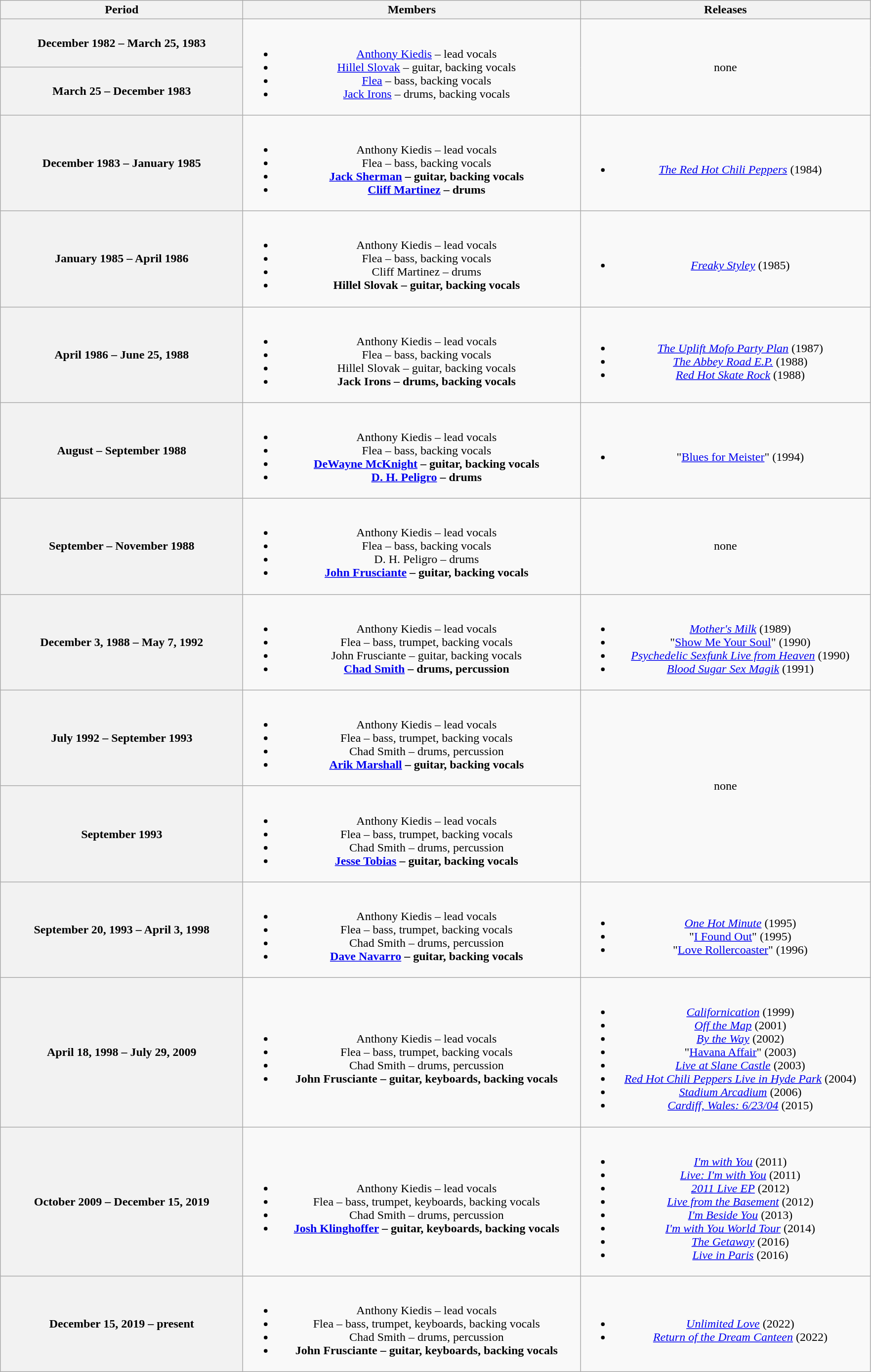<table class="wikitable plainrowheaders" style="text-align:center;">
<tr>
<th scope="col" style="width:20em;">Period</th>
<th scope="col" style="width:28em;">Members</th>
<th scope="col" style="width:24em;">Releases</th>
</tr>
<tr>
<th scope="col">December 1982 – March 25, 1983<br></th>
<td rowspan="2"><br><ul><li><a href='#'>Anthony Kiedis</a> – lead vocals</li><li><a href='#'>Hillel Slovak</a> – guitar, backing vocals</li><li><a href='#'>Flea</a> – bass, backing vocals</li><li><a href='#'>Jack Irons</a> – drums, backing vocals</li></ul></td>
<td rowspan="2">none</td>
</tr>
<tr>
<th scope="col">March 25 – December 1983</th>
</tr>
<tr>
<th scope="col">December 1983 – January 1985</th>
<td><br><ul><li>Anthony Kiedis – lead vocals</li><li>Flea – bass, backing vocals</li><li><strong><a href='#'>Jack Sherman</a> – guitar, backing vocals</strong></li><li><strong><a href='#'>Cliff Martinez</a> – drums</strong></li></ul></td>
<td><br><ul><li><em><a href='#'>The Red Hot Chili Peppers</a></em> (1984)</li></ul></td>
</tr>
<tr>
<th scope="col">January 1985 – April 1986</th>
<td><br><ul><li>Anthony Kiedis – lead vocals</li><li>Flea – bass, backing vocals</li><li>Cliff Martinez – drums</li><li><strong>Hillel Slovak – guitar, backing vocals</strong></li></ul></td>
<td><br><ul><li><em><a href='#'>Freaky Styley</a></em> (1985)</li></ul></td>
</tr>
<tr>
<th scope="col">April 1986 – June 25, 1988</th>
<td><br><ul><li>Anthony Kiedis – lead vocals</li><li>Flea – bass, backing vocals</li><li>Hillel Slovak – guitar, backing vocals</li><li><strong>Jack Irons – drums, backing vocals</strong></li></ul></td>
<td><br><ul><li><em><a href='#'>The Uplift Mofo Party Plan</a></em> (1987)</li><li><em><a href='#'>The Abbey Road E.P.</a></em> (1988)</li><li><em><a href='#'>Red Hot Skate Rock</a></em> (1988)</li></ul></td>
</tr>
<tr>
<th scope="col">August – September 1988</th>
<td><br><ul><li>Anthony Kiedis – lead vocals</li><li>Flea – bass, backing vocals</li><li><strong><a href='#'>DeWayne McKnight</a> – guitar, backing vocals</strong></li><li><strong><a href='#'>D. H. Peligro</a> – drums</strong></li></ul></td>
<td><br><ul><li>"<a href='#'>Blues for Meister</a>" (1994)</li></ul></td>
</tr>
<tr>
<th scope="col">September – November 1988</th>
<td><br><ul><li>Anthony Kiedis – lead vocals</li><li>Flea – bass, backing vocals</li><li>D. H. Peligro – drums</li><li><strong><a href='#'>John Frusciante</a> – guitar, backing vocals</strong></li></ul></td>
<td>none</td>
</tr>
<tr>
<th scope="col">December 3, 1988 – May 7, 1992</th>
<td><br><ul><li>Anthony Kiedis – lead vocals</li><li>Flea – bass, trumpet, backing vocals</li><li>John Frusciante – guitar, backing vocals</li><li><strong><a href='#'>Chad Smith</a> – drums, percussion</strong></li></ul></td>
<td><br><ul><li><em><a href='#'>Mother's Milk</a></em> (1989)</li><li>"<a href='#'>Show Me Your Soul</a>" (1990)</li><li><em><a href='#'>Psychedelic Sexfunk Live from Heaven</a></em> (1990)</li><li><em><a href='#'>Blood Sugar Sex Magik</a></em> (1991)</li></ul></td>
</tr>
<tr>
<th scope="col">July 1992 – September 1993</th>
<td><br><ul><li>Anthony Kiedis – lead vocals</li><li>Flea – bass, trumpet, backing vocals</li><li>Chad Smith – drums, percussion</li><li><strong><a href='#'>Arik Marshall</a> – guitar, backing vocals</strong></li></ul></td>
<td rowspan="2">none</td>
</tr>
<tr>
<th scope="col">September 1993</th>
<td><br><ul><li>Anthony Kiedis – lead vocals</li><li>Flea – bass, trumpet, backing vocals</li><li>Chad Smith – drums, percussion</li><li><strong><a href='#'>Jesse Tobias</a> – guitar, backing vocals</strong></li></ul></td>
</tr>
<tr>
<th scope="col">September 20, 1993 – April 3, 1998</th>
<td><br><ul><li>Anthony Kiedis – lead vocals</li><li>Flea – bass, trumpet, backing vocals</li><li>Chad Smith – drums, percussion</li><li><strong><a href='#'>Dave Navarro</a> – guitar, backing vocals</strong></li></ul></td>
<td><br><ul><li><em><a href='#'>One Hot Minute</a></em> (1995)</li><li>"<a href='#'>I Found Out</a>" (1995)</li><li>"<a href='#'>Love Rollercoaster</a>" (1996)</li></ul></td>
</tr>
<tr>
<th scope="col">April 18, 1998 – July 29, 2009</th>
<td><br><ul><li>Anthony Kiedis – lead vocals</li><li>Flea – bass, trumpet, backing vocals</li><li>Chad Smith – drums, percussion</li><li><strong>John Frusciante – guitar, keyboards, backing vocals</strong></li></ul></td>
<td><br><ul><li><em><a href='#'>Californication</a></em> (1999)</li><li><em><a href='#'>Off the Map</a></em> (2001)</li><li><em><a href='#'>By the Way</a></em> (2002)</li><li>"<a href='#'>Havana Affair</a>" (2003)</li><li><em><a href='#'>Live at Slane Castle</a></em> (2003)</li><li><em><a href='#'>Red Hot Chili Peppers Live in Hyde Park</a></em> (2004)</li><li><em><a href='#'>Stadium Arcadium</a></em> (2006)</li><li><em><a href='#'>Cardiff, Wales: 6/23/04</a></em> (2015)</li></ul></td>
</tr>
<tr>
<th scope="col">October 2009 – December 15, 2019</th>
<td><br><ul><li>Anthony Kiedis – lead vocals</li><li>Flea – bass, trumpet, keyboards, backing vocals</li><li>Chad Smith – drums, percussion</li><li><strong><a href='#'>Josh Klinghoffer</a> – guitar, keyboards, backing vocals</strong></li></ul></td>
<td><br><ul><li><em><a href='#'>I'm with You</a></em> (2011)</li><li><em><a href='#'>Live: I'm with You</a></em> (2011)</li><li><em><a href='#'>2011 Live EP</a></em> (2012)</li><li><em><a href='#'>Live from the Basement</a></em> (2012)</li><li><em><a href='#'>I'm Beside You</a></em> (2013)</li><li><em><a href='#'>I'm with You World Tour</a></em> (2014)</li><li><em><a href='#'>The Getaway</a></em> (2016)</li><li><em><a href='#'>Live in Paris</a></em> (2016)</li></ul></td>
</tr>
<tr>
<th scope="col">December 15, 2019 – present</th>
<td><br><ul><li>Anthony Kiedis – lead vocals</li><li>Flea – bass, trumpet, keyboards, backing vocals</li><li>Chad Smith – drums, percussion</li><li><strong>John Frusciante – guitar, keyboards, backing vocals</strong></li></ul></td>
<td><br><ul><li><em><a href='#'>Unlimited Love</a></em> (2022)</li><li><em><a href='#'>Return of the Dream Canteen</a></em> (2022)</li></ul></td>
</tr>
</table>
